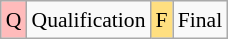<table class="wikitable" style="margin:0.5em auto; font-size:90%; line-height:1.25em;">
<tr>
<td bgcolor="#FFBBBB" align=center>Q</td>
<td>Qualification</td>
<td bgcolor="#FFDF80" align=center>F</td>
<td>Final</td>
</tr>
</table>
